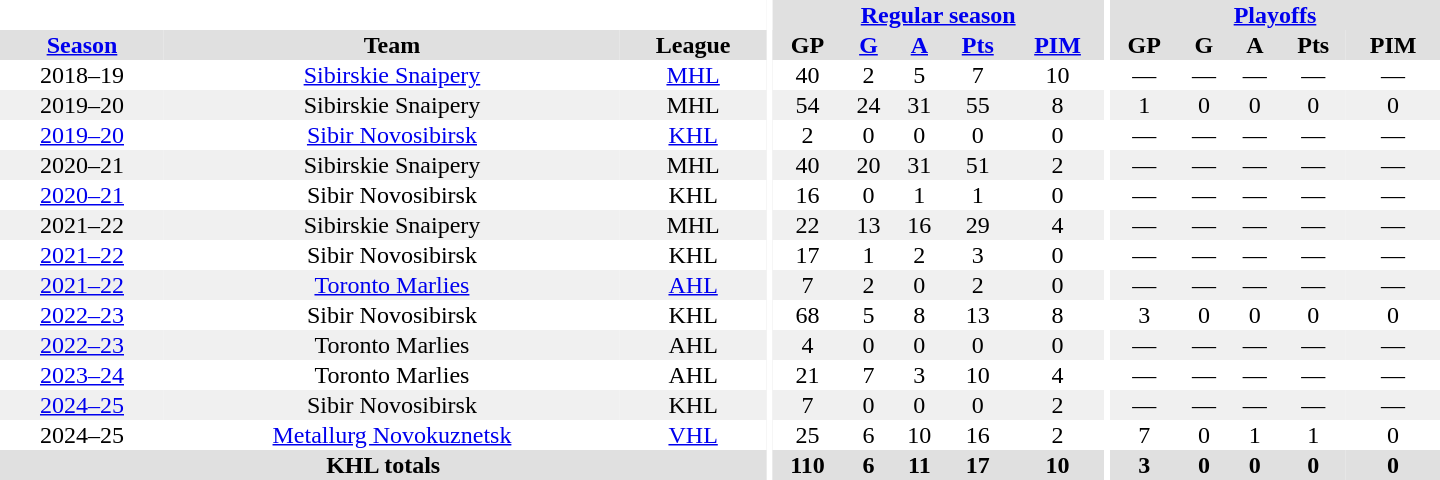<table border="0" cellpadding="1" cellspacing="0" style="text-align:center; width:60em;">
<tr bgcolor="#e0e0e0">
<th colspan="3" bgcolor="#ffffff"></th>
<th rowspan="100" bgcolor="#ffffff"></th>
<th colspan="5"><a href='#'>Regular season</a></th>
<th rowspan="100" bgcolor="#ffffff"></th>
<th colspan="5"><a href='#'>Playoffs</a></th>
</tr>
<tr bgcolor="#e0e0e0">
<th><a href='#'>Season</a></th>
<th>Team</th>
<th>League</th>
<th>GP</th>
<th><a href='#'>G</a></th>
<th><a href='#'>A</a></th>
<th><a href='#'>Pts</a></th>
<th><a href='#'>PIM</a></th>
<th>GP</th>
<th>G</th>
<th>A</th>
<th>Pts</th>
<th>PIM</th>
</tr>
<tr>
<td 2018–19 MHL season>2018–19</td>
<td><a href='#'>Sibirskie Snaipery</a></td>
<td><a href='#'>MHL</a></td>
<td>40</td>
<td>2</td>
<td>5</td>
<td>7</td>
<td>10</td>
<td>—</td>
<td>—</td>
<td>—</td>
<td>—</td>
<td>—</td>
</tr>
<tr bgcolor="#f0f0f0">
<td 2019–20 MHL season>2019–20</td>
<td>Sibirskie Snaipery</td>
<td>MHL</td>
<td>54</td>
<td>24</td>
<td>31</td>
<td>55</td>
<td>8</td>
<td>1</td>
<td>0</td>
<td>0</td>
<td>0</td>
<td>0</td>
</tr>
<tr>
<td><a href='#'>2019–20</a></td>
<td><a href='#'>Sibir Novosibirsk</a></td>
<td><a href='#'>KHL</a></td>
<td>2</td>
<td>0</td>
<td>0</td>
<td>0</td>
<td>0</td>
<td>—</td>
<td>—</td>
<td>—</td>
<td>—</td>
<td>—</td>
</tr>
<tr bgcolor="#f0f0f0">
<td 2020–21 MHL season>2020–21</td>
<td>Sibirskie Snaipery</td>
<td>MHL</td>
<td>40</td>
<td>20</td>
<td>31</td>
<td>51</td>
<td>2</td>
<td>—</td>
<td>—</td>
<td>—</td>
<td>—</td>
<td>—</td>
</tr>
<tr>
<td><a href='#'>2020–21</a></td>
<td>Sibir Novosibirsk</td>
<td>KHL</td>
<td>16</td>
<td>0</td>
<td>1</td>
<td>1</td>
<td>0</td>
<td>—</td>
<td>—</td>
<td>—</td>
<td>—</td>
<td>—</td>
</tr>
<tr bgcolor="#f0f0f0">
<td 2021–22 MHL season>2021–22</td>
<td>Sibirskie Snaipery</td>
<td>MHL</td>
<td>22</td>
<td>13</td>
<td>16</td>
<td>29</td>
<td>4</td>
<td>—</td>
<td>—</td>
<td>—</td>
<td>—</td>
<td>—</td>
</tr>
<tr>
<td><a href='#'>2021–22</a></td>
<td>Sibir Novosibirsk</td>
<td>KHL</td>
<td>17</td>
<td>1</td>
<td>2</td>
<td>3</td>
<td>0</td>
<td>—</td>
<td>—</td>
<td>—</td>
<td>—</td>
<td>—</td>
</tr>
<tr bgcolor="#f0f0f0">
<td><a href='#'>2021–22</a></td>
<td><a href='#'>Toronto Marlies</a></td>
<td><a href='#'>AHL</a></td>
<td>7</td>
<td>2</td>
<td>0</td>
<td>2</td>
<td>0</td>
<td>—</td>
<td>—</td>
<td>—</td>
<td>—</td>
<td>—</td>
</tr>
<tr>
<td><a href='#'>2022–23</a></td>
<td>Sibir Novosibirsk</td>
<td>KHL</td>
<td>68</td>
<td>5</td>
<td>8</td>
<td>13</td>
<td>8</td>
<td>3</td>
<td>0</td>
<td>0</td>
<td>0</td>
<td>0</td>
</tr>
<tr bgcolor="#f0f0f0">
<td><a href='#'>2022–23</a></td>
<td>Toronto Marlies</td>
<td>AHL</td>
<td>4</td>
<td>0</td>
<td>0</td>
<td>0</td>
<td>0</td>
<td>—</td>
<td>—</td>
<td>—</td>
<td>—</td>
<td>—</td>
</tr>
<tr>
<td><a href='#'>2023–24</a></td>
<td>Toronto Marlies</td>
<td>AHL</td>
<td>21</td>
<td>7</td>
<td>3</td>
<td>10</td>
<td>4</td>
<td>—</td>
<td>—</td>
<td>—</td>
<td>—</td>
<td>—</td>
</tr>
<tr bgcolor="#f0f0f0">
<td><a href='#'>2024–25</a></td>
<td>Sibir Novosibirsk</td>
<td>KHL</td>
<td>7</td>
<td>0</td>
<td>0</td>
<td>0</td>
<td>2</td>
<td>—</td>
<td>—</td>
<td>—</td>
<td>—</td>
<td>—</td>
</tr>
<tr>
<td>2024–25</td>
<td><a href='#'>Metallurg Novokuznetsk</a></td>
<td><a href='#'>VHL</a></td>
<td>25</td>
<td>6</td>
<td>10</td>
<td>16</td>
<td>2</td>
<td>7</td>
<td>0</td>
<td>1</td>
<td>1</td>
<td>0</td>
</tr>
<tr bgcolor="#e0e0e0">
<th colspan="3">KHL totals</th>
<th>110</th>
<th>6</th>
<th>11</th>
<th>17</th>
<th>10</th>
<th>3</th>
<th>0</th>
<th>0</th>
<th>0</th>
<th>0</th>
</tr>
</table>
